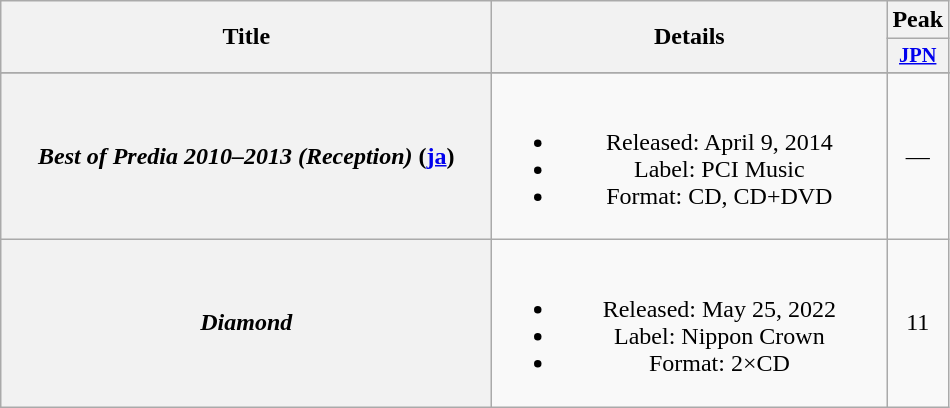<table class="wikitable plainrowheaders" style="text-align:center;">
<tr>
<th scope="col" rowspan="2" style="width:20em;">Title</th>
<th scope="col" rowspan="2" style="width:16em;">Details</th>
<th scope="col">Peak</th>
</tr>
<tr>
<th scope="col" style="width:2.5em;font-size:85%;"><a href='#'>JPN</a><br></th>
</tr>
<tr>
</tr>
<tr>
<th scope="row"><em>Best of Predia 2010–2013 (Reception)</em> (<a href='#'>ja</a>)</th>
<td><br><ul><li>Released: April 9, 2014</li><li>Label: PCI Music</li><li>Format: CD, CD+DVD</li></ul></td>
<td>—</td>
</tr>
<tr>
<th scope="row"><em>Diamond</em></th>
<td><br><ul><li>Released: May 25, 2022</li><li>Label: Nippon Crown</li><li>Format: 2×CD</li></ul></td>
<td>11</td>
</tr>
</table>
